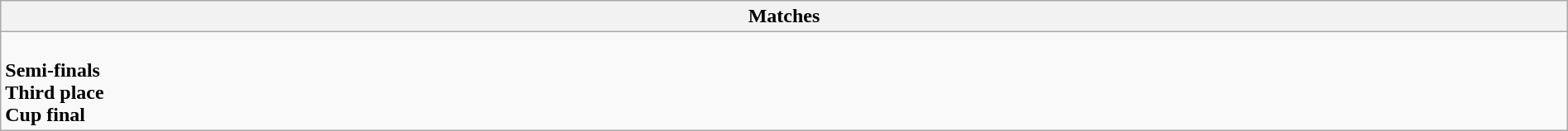<table class="wikitable collapsible collapsed" style="width:100%;">
<tr>
<th>Matches</th>
</tr>
<tr>
<td><br><strong>Semi-finals</strong>
 
<br><strong>Third place</strong>
<br><strong>Cup final</strong>
</td>
</tr>
</table>
